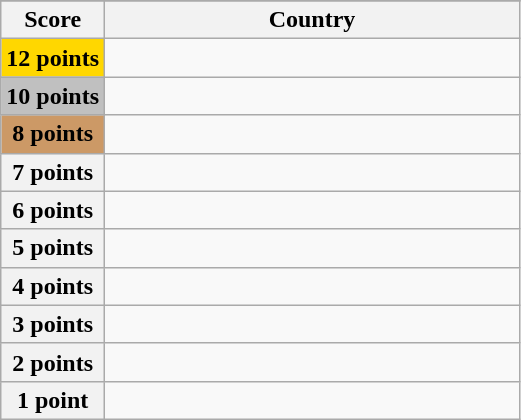<table class="wikitable">
<tr>
</tr>
<tr>
<th scope="col" width="20%">Score</th>
<th scope="col">Country</th>
</tr>
<tr>
<th scope="row" style="background:gold">12 points</th>
<td></td>
</tr>
<tr>
<th scope="row" style="background:silver">10 points</th>
<td></td>
</tr>
<tr>
<th scope="row" style="background:#CC9966">8 points</th>
<td></td>
</tr>
<tr>
<th scope="row">7 points</th>
<td></td>
</tr>
<tr>
<th scope="row">6 points</th>
<td></td>
</tr>
<tr>
<th scope="row">5 points</th>
<td></td>
</tr>
<tr>
<th scope="row">4 points</th>
<td></td>
</tr>
<tr>
<th scope="row">3 points</th>
<td></td>
</tr>
<tr>
<th scope="row">2 points</th>
<td></td>
</tr>
<tr>
<th scope="row">1 point</th>
<td></td>
</tr>
</table>
